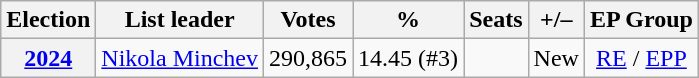<table class="wikitable" style="text-align:center">
<tr>
<th>Election</th>
<th>List leader</th>
<th>Votes</th>
<th>%</th>
<th>Seats</th>
<th>+/–</th>
<th>EP Group</th>
</tr>
<tr>
<th><a href='#'>2024</a></th>
<td><a href='#'>Nikola Minchev</a></td>
<td>290,865</td>
<td>14.45 (#3)</td>
<td></td>
<td>New</td>
<td><a href='#'>RE</a> / <a href='#'>EPP</a></td>
</tr>
</table>
